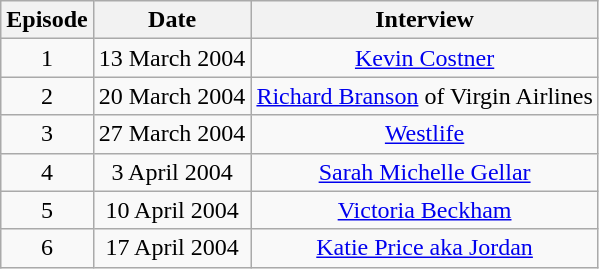<table class="wikitable" style="text-align:center">
<tr>
<th>Episode</th>
<th>Date</th>
<th>Interview</th>
</tr>
<tr>
<td>1</td>
<td>13 March 2004</td>
<td><a href='#'>Kevin Costner</a></td>
</tr>
<tr>
<td>2</td>
<td>20 March 2004</td>
<td><a href='#'>Richard Branson</a> of Virgin Airlines</td>
</tr>
<tr>
<td>3</td>
<td>27 March 2004</td>
<td><a href='#'>Westlife</a></td>
</tr>
<tr>
<td>4</td>
<td>3 April 2004</td>
<td><a href='#'>Sarah Michelle Gellar</a></td>
</tr>
<tr>
<td>5</td>
<td>10 April 2004</td>
<td><a href='#'>Victoria Beckham</a></td>
</tr>
<tr>
<td>6</td>
<td>17 April 2004</td>
<td><a href='#'>Katie Price aka Jordan</a></td>
</tr>
</table>
